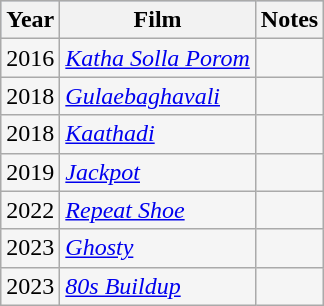<table class="wikitable sortable" style="background:#f5f5f5;">
<tr style="background:#B0C4DE;">
<th>Year</th>
<th>Film</th>
<th class=unsortable>Notes</th>
</tr>
<tr>
<td>2016</td>
<td><em><a href='#'>Katha Solla Porom</a> </em></td>
<td></td>
</tr>
<tr>
<td>2018</td>
<td><em><a href='#'>Gulaebaghavali</a></em></td>
<td></td>
</tr>
<tr>
<td>2018</td>
<td><em><a href='#'>Kaathadi</a></em></td>
<td></td>
</tr>
<tr>
<td>2019</td>
<td><em><a href='#'>Jackpot</a></em></td>
<td></td>
</tr>
<tr>
<td>2022</td>
<td><em><a href='#'>Repeat Shoe</a></em></td>
<td></td>
</tr>
<tr>
<td>2023</td>
<td><em><a href='#'>Ghosty</a></em></td>
<td></td>
</tr>
<tr>
<td>2023</td>
<td><em><a href='#'>80s Buildup</a></em></td>
<td></td>
</tr>
</table>
